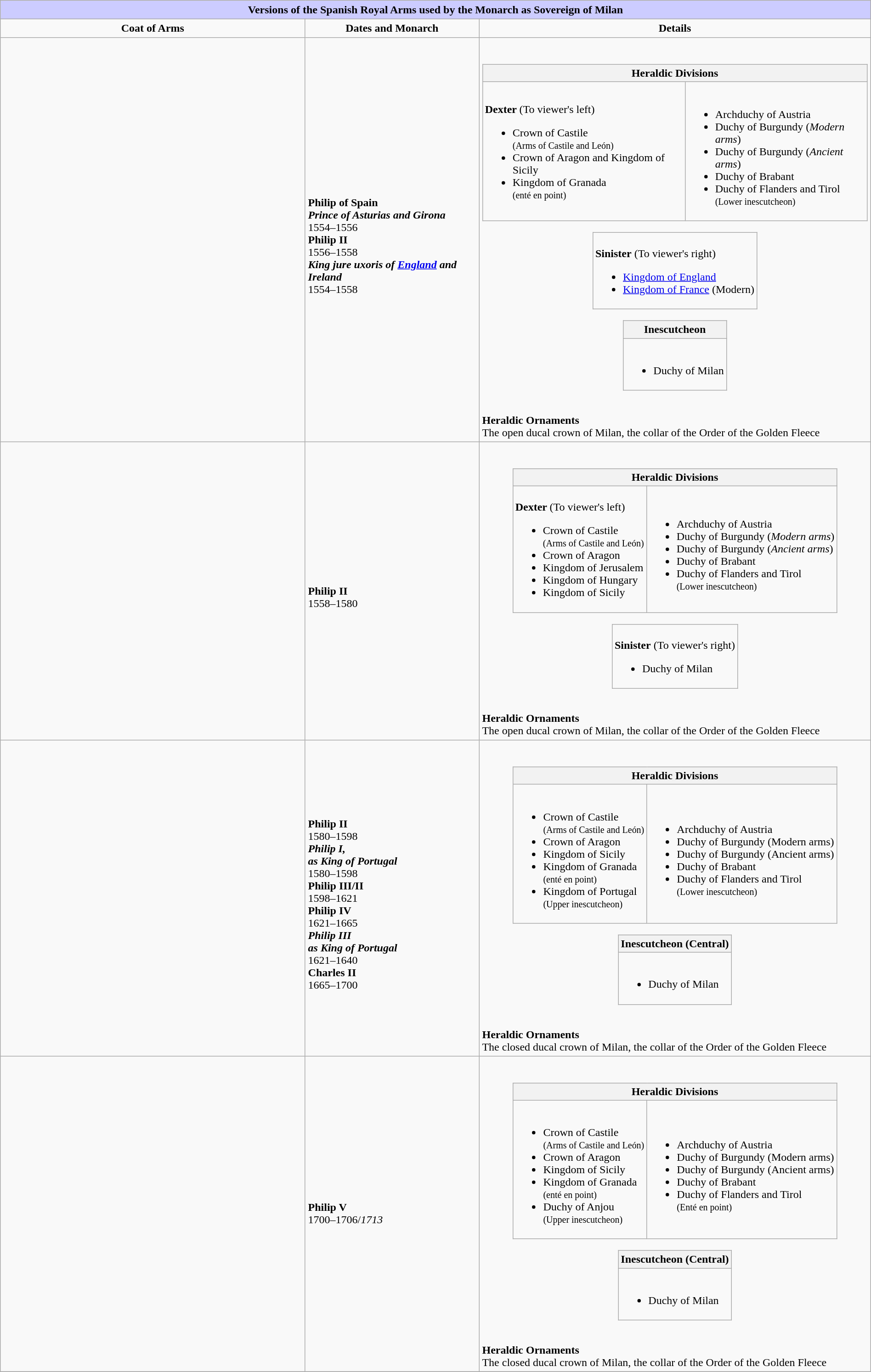<table width = "100%" border = 1 border="1" cellpadding="4" cellspacing="0" style="margin: 0.5em 1em 0.5em 0; background: #f9f9f9; border: 1px #aaa solid; border-collapse: collapse;">
<tr>
<td colspan = "3" bgcolor = "#ccccff" align="center"><strong>Versions of the Spanish Royal Arms used by the Monarch as Sovereign of Milan</strong></td>
</tr>
<tr>
<th width = "35%">Coat of Arms</th>
<th width = "20%">Dates and Monarch</th>
<th width = "45%">Details</th>
</tr>
<tr>
<td></td>
<td><br> <strong>Philip of Spain</strong><br><strong><em>Prince of Asturias and Girona</em></strong> <br>1554–1556<br><strong>Philip II</strong><br> 1556–1558<br><strong><em>King <em>jure uxoris</em> of <a href='#'>England</a> and Ireland</em></strong><br>1554–1558</td>
<td><br><table class="wikitable" style="margin:1em auto;">
<tr>
<th colspan="2"><strong>Heraldic Divisions</strong></th>
</tr>
<tr>
<td><br><strong>Dexter </strong> (To viewer's left)<ul><li>Crown of Castile<br><small>(Arms of Castile and León)</small></li><li>Crown of Aragon and Kingdom of Sicily</li><li>Kingdom of Granada<br><small>(enté en point)</small></li></ul></td>
<td><br><ul><li>Archduchy of Austria</li><li>Duchy of Burgundy (<em>Modern arms</em>)</li><li>Duchy of Burgundy (<em>Ancient arms</em>)</li><li>Duchy of Brabant</li><li>Duchy of Flanders and Tirol<br><small>(Lower inescutcheon)</small></li></ul></td>
</tr>
</table>
<table class="wikitable" style="margin:1em auto;">
<tr>
<td><br><strong>Sinister</strong> (To viewer's right)<ul><li><a href='#'>Kingdom of England</a></li><li><a href='#'>Kingdom of France</a> (Modern)</li></ul></td>
</tr>
</table>
<table class="wikitable" style="margin:1em auto;">
<tr>
<th colspan="2"><strong>Inescutcheon</strong></th>
</tr>
<tr>
<td><br><ul><li>Duchy of Milan</li></ul></td>
</tr>
</table>
<br>
<strong>Heraldic Ornaments</strong><br>
The open ducal crown of Milan, the collar of the Order of the Golden Fleece</td>
</tr>
<tr>
<td></td>
<td><br> <strong>Philip II</strong><br>1558–1580</td>
<td><br><table class="wikitable" style="margin:1em auto;">
<tr>
<th colspan="2"><strong>Heraldic Divisions</strong></th>
</tr>
<tr>
<td><br><strong>Dexter </strong> (To viewer's left)<ul><li>Crown of Castile<br><small>(Arms of Castile and León)</small></li><li>Crown of Aragon</li><li>Kingdom of Jerusalem</li><li>Kingdom of Hungary</li><li>Kingdom of Sicily</li></ul></td>
<td><br><ul><li>Archduchy of Austria</li><li>Duchy of Burgundy (<em>Modern arms</em>)</li><li>Duchy of Burgundy (<em>Ancient arms</em>)</li><li>Duchy of Brabant</li><li>Duchy of Flanders and Tirol<br><small>(Lower inescutcheon)</small></li></ul></td>
</tr>
</table>
<table class="wikitable" style="margin:1em auto;">
<tr>
<td><br><strong>Sinister</strong> (To viewer's right)<ul><li>Duchy of Milan</li></ul></td>
</tr>
</table>
<br>
<strong>Heraldic Ornaments</strong><br>
The open ducal crown of Milan, the collar of the Order of the Golden Fleece</td>
</tr>
<tr>
<td></td>
<td><br> <strong>Philip II</strong><br>1580–1598<br><strong><em>Philip I,<br>as King of Portugal</em></strong><br>1580–1598<br> <strong>Philip III/II</strong><br>1598–1621<br> <strong>Philip IV</strong><br>1621–1665<br><strong><em>Philip III<br>as King of Portugal</em></strong><br>1621–1640<br> <strong>Charles II</strong><br>1665–1700</td>
<td><br><table class="wikitable" style="margin:1em auto;">
<tr>
<th colspan="2"><strong>Heraldic Divisions</strong></th>
</tr>
<tr>
<td><br><ul><li>Crown of Castile<br><small>(Arms of Castile and León)</small></li><li>Crown of Aragon</li><li>Kingdom of Sicily</li><li>Kingdom of Granada<br><small>(enté en point)</small></li><li>Kingdom of Portugal<br><small>(Upper inescutcheon)</small></li></ul></td>
<td><br><ul><li>Archduchy of Austria</li><li>Duchy of Burgundy (Modern arms)</li><li>Duchy of Burgundy (Ancient arms)</li><li>Duchy of Brabant</li><li>Duchy of Flanders and Tirol<br><small>(Lower inescutcheon)</small></li></ul></td>
</tr>
</table>
<table class="wikitable" style="margin:1em auto;">
<tr>
<th colspan="2"><strong>Inescutcheon</strong> (Central)</th>
</tr>
<tr>
<td><br><ul><li>Duchy of Milan</li></ul></td>
</tr>
</table>
<br>
<strong>Heraldic Ornaments</strong><br>
The closed ducal crown of Milan, the collar of the Order of the Golden Fleece</td>
</tr>
<tr>
<td></td>
<td><strong>Philip V</strong><br>1700–1706/<em>1713</em></td>
<td><br><table class="wikitable" style="margin:1em auto;">
<tr>
<th colspan="2"><strong>Heraldic Divisions</strong></th>
</tr>
<tr>
<td><br><ul><li>Crown of Castile<br><small>(Arms of Castile and León)</small></li><li>Crown of Aragon</li><li>Kingdom of Sicily</li><li>Kingdom of Granada<br><small>(enté en point)</small></li><li>Duchy of Anjou<br><small>(Upper inescutcheon)</small></li></ul></td>
<td><br><ul><li>Archduchy of Austria</li><li>Duchy of Burgundy (Modern arms)</li><li>Duchy of Burgundy (Ancient arms)</li><li>Duchy of Brabant</li><li>Duchy of Flanders and Tirol<br><small>(Enté en point)</small></li></ul></td>
</tr>
</table>
<table class="wikitable" style="margin:1em auto;">
<tr>
<th colspan="2"><strong>Inescutcheon</strong> (Central)</th>
</tr>
<tr>
<td><br><ul><li>Duchy of Milan</li></ul></td>
</tr>
</table>
<br>
<strong>Heraldic Ornaments</strong><br>
The closed ducal crown of Milan, the collar of the Order of the Golden Fleece</td>
</tr>
<tr>
</tr>
</table>
